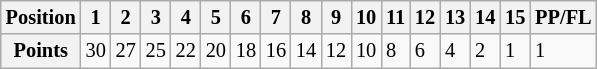<table class="wikitable" style="font-size: 85%">
<tr valign="top">
<th>Position</th>
<th>1</th>
<th>2</th>
<th>3</th>
<th>4</th>
<th>5</th>
<th>6</th>
<th>7</th>
<th>8</th>
<th>9</th>
<th>10</th>
<th>11</th>
<th>12</th>
<th>13</th>
<th>14</th>
<th>15</th>
<th>PP/FL</th>
</tr>
<tr>
<th>Points</th>
<td>30</td>
<td>27</td>
<td>25</td>
<td>22</td>
<td>20</td>
<td>18</td>
<td>16</td>
<td>14</td>
<td>12</td>
<td>10</td>
<td>8</td>
<td>6</td>
<td>4</td>
<td>2</td>
<td>1</td>
<td>1</td>
</tr>
</table>
